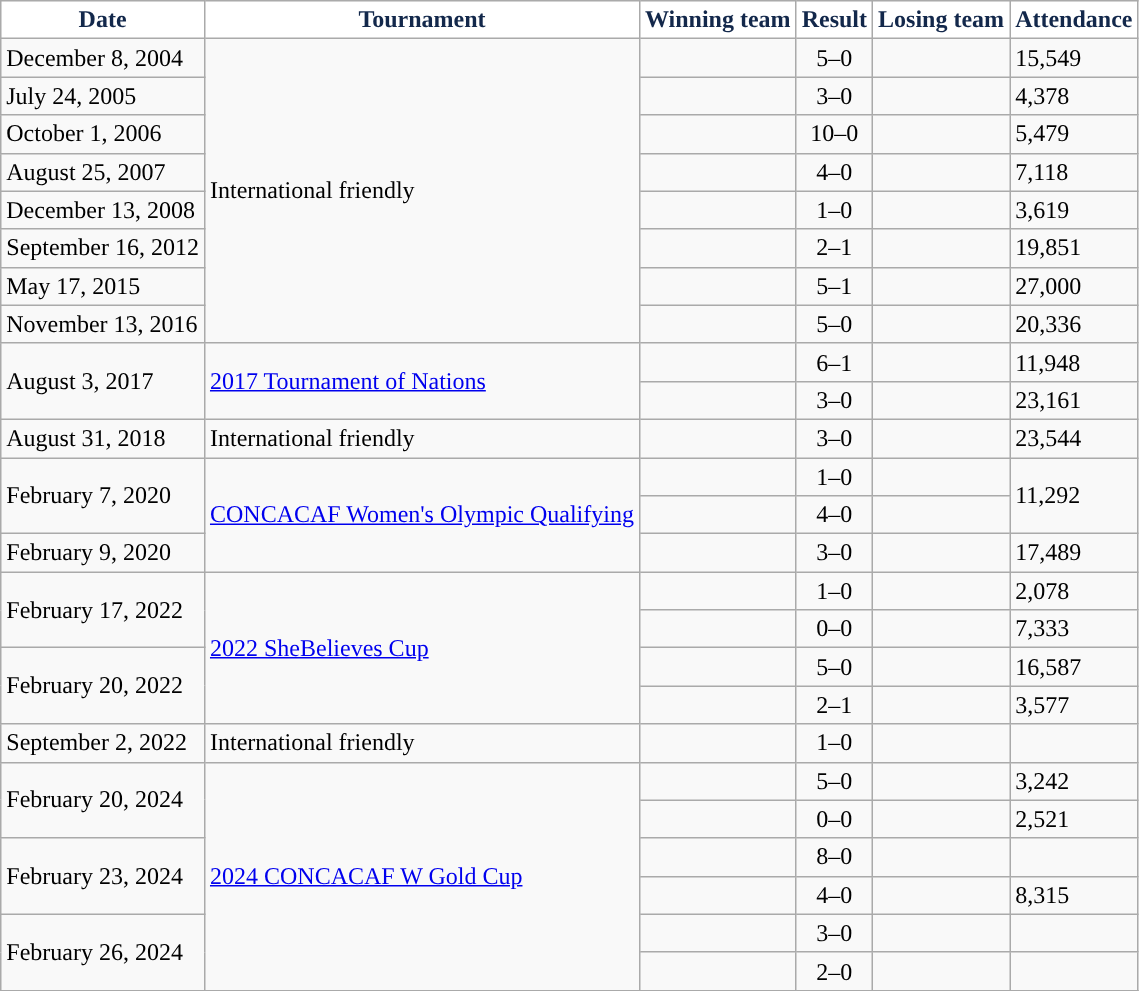<table class="wikitable">
<tr>
<th style="text-align:center; background:#FFFFFF; color:#13284B; ">Date</th>
<th style="text-align:center; background:#FFFFFF; color:#13284B; ">Tournament</th>
<th style="text-align:center; background:#FFFFFF; color:#13284B; ">Winning team</th>
<th style="text-align:center; background:#FFFFFF; color:#13284B; ">Result</th>
<th style="text-align:center; background:#FFFFFF; color:#13284B; ">Losing team</th>
<th style="text-align:center; background:#FFFFFF; color:#13284B; ">Attendance</th>
</tr>
<tr>
<td>December 8, 2004</td>
<td rowspan="8">International friendly</td>
<td></td>
<td align=center>5–0</td>
<td></td>
<td>15,549</td>
</tr>
<tr>
<td>July 24, 2005</td>
<td></td>
<td align=center>3–0</td>
<td></td>
<td>4,378</td>
</tr>
<tr>
<td>October 1, 2006</td>
<td></td>
<td align=center>10–0</td>
<td></td>
<td>5,479</td>
</tr>
<tr>
<td>August 25, 2007</td>
<td></td>
<td align=center>4–0</td>
<td></td>
<td>7,118</td>
</tr>
<tr>
<td>December 13, 2008</td>
<td></td>
<td align=center>1–0</td>
<td></td>
<td>3,619</td>
</tr>
<tr>
<td>September 16, 2012</td>
<td></td>
<td align=center>2–1</td>
<td></td>
<td>19,851</td>
</tr>
<tr>
<td>May 17, 2015</td>
<td></td>
<td align=center>5–1</td>
<td></td>
<td>27,000</td>
</tr>
<tr>
<td>November 13, 2016</td>
<td></td>
<td align=center>5–0</td>
<td></td>
<td>20,336</td>
</tr>
<tr>
<td rowspan="2">August 3, 2017</td>
<td rowspan="2"><a href='#'>2017 Tournament of Nations</a></td>
<td></td>
<td align=center>6–1</td>
<td></td>
<td>11,948</td>
</tr>
<tr>
<td></td>
<td align=center>3–0</td>
<td></td>
<td>23,161</td>
</tr>
<tr>
<td>August 31, 2018</td>
<td>International friendly</td>
<td></td>
<td align=center>3–0</td>
<td></td>
<td>23,544</td>
</tr>
<tr>
<td rowspan="2">February 7, 2020</td>
<td rowspan="3"><a href='#'>CONCACAF Women's Olympic Qualifying</a></td>
<td></td>
<td align=center>1–0</td>
<td></td>
<td rowspan="2">11,292</td>
</tr>
<tr>
<td></td>
<td align=center>4–0</td>
<td></td>
</tr>
<tr>
<td>February 9, 2020</td>
<td></td>
<td align=center>3–0</td>
<td></td>
<td>17,489</td>
</tr>
<tr>
<td rowspan="2">February 17, 2022</td>
<td rowspan="4"><a href='#'>2022 SheBelieves Cup</a></td>
<td></td>
<td align=center>1–0</td>
<td></td>
<td>2,078</td>
</tr>
<tr>
<td></td>
<td align=center>0–0</td>
<td></td>
<td>7,333</td>
</tr>
<tr>
<td rowspan="2">February 20, 2022</td>
<td></td>
<td align=center>5–0</td>
<td></td>
<td>16,587</td>
</tr>
<tr>
<td></td>
<td align=center>2–1</td>
<td></td>
<td>3,577</td>
</tr>
<tr>
<td>September 2, 2022</td>
<td>International friendly</td>
<td></td>
<td align=center>1–0</td>
<td></td>
<td></td>
</tr>
<tr>
<td rowspan="2">February 20, 2024</td>
<td rowspan="6"><a href='#'>2024 CONCACAF W Gold Cup</a></td>
<td></td>
<td align=center>5–0</td>
<td></td>
<td>3,242</td>
</tr>
<tr>
<td></td>
<td align=center>0–0</td>
<td></td>
<td>2,521</td>
</tr>
<tr>
<td rowspan="2">February 23, 2024</td>
<td></td>
<td align=center>8–0</td>
<td></td>
<td></td>
</tr>
<tr>
<td></td>
<td align=center>4–0</td>
<td></td>
<td>8,315</td>
</tr>
<tr>
<td rowspan="2">February 26, 2024</td>
<td></td>
<td align=center>3–0</td>
<td></td>
<td></td>
</tr>
<tr>
<td></td>
<td align=center>2–0</td>
<td></td>
<td></td>
</tr>
<tr>
</tr>
</table>
